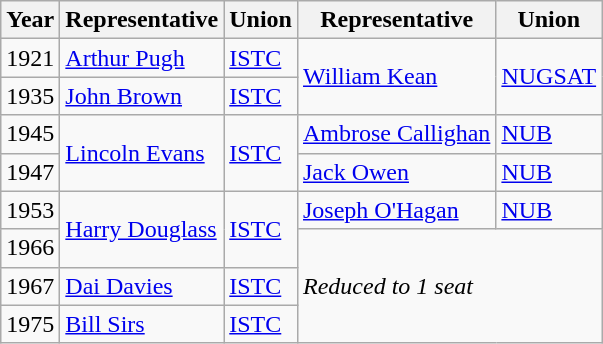<table class="wikitable">
<tr>
<th>Year</th>
<th>Representative</th>
<th>Union</th>
<th>Representative</th>
<th>Union</th>
</tr>
<tr>
<td>1921</td>
<td><a href='#'>Arthur Pugh</a></td>
<td><a href='#'>ISTC</a></td>
<td rowspan=2><a href='#'>William Kean</a></td>
<td rowspan=2><a href='#'>NUGSAT</a></td>
</tr>
<tr>
<td>1935</td>
<td><a href='#'>John Brown</a></td>
<td><a href='#'>ISTC</a></td>
</tr>
<tr>
<td>1945</td>
<td rowspan=2><a href='#'>Lincoln Evans</a></td>
<td rowspan=2><a href='#'>ISTC</a></td>
<td><a href='#'>Ambrose Callighan</a></td>
<td><a href='#'>NUB</a></td>
</tr>
<tr>
<td>1947</td>
<td><a href='#'>Jack Owen</a></td>
<td><a href='#'>NUB</a></td>
</tr>
<tr>
<td>1953</td>
<td rowspan=2><a href='#'>Harry Douglass</a></td>
<td rowspan=2><a href='#'>ISTC</a></td>
<td><a href='#'>Joseph O'Hagan</a></td>
<td><a href='#'>NUB</a></td>
</tr>
<tr>
<td>1966</td>
<td rowspan=3 colspan=2><em>Reduced to 1 seat</em></td>
</tr>
<tr>
<td>1967</td>
<td><a href='#'>Dai Davies</a></td>
<td><a href='#'>ISTC</a></td>
</tr>
<tr>
<td>1975</td>
<td><a href='#'>Bill Sirs</a></td>
<td><a href='#'>ISTC</a></td>
</tr>
</table>
